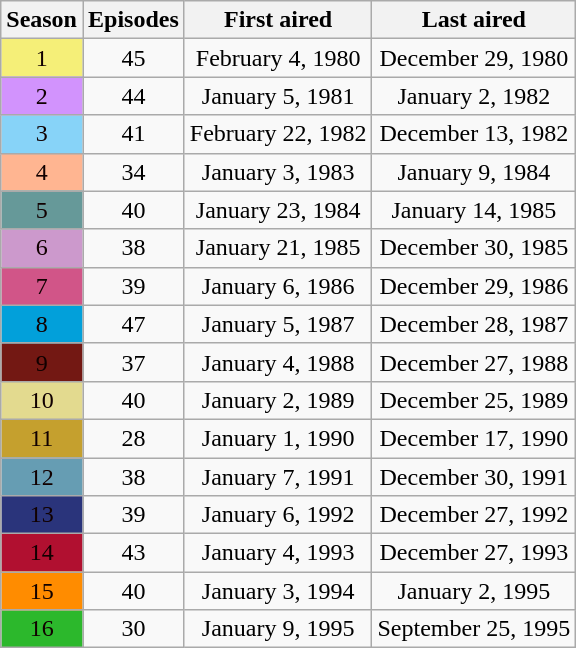<table class="wikitable">
<tr>
<th>Season</th>
<th>Episodes</th>
<th>First aired</th>
<th>Last aired</th>
</tr>
<tr>
<td style="background:#f5ef78; color:#100; text-align:center;">1</td>
<td style="text-align:center;">45</td>
<td style="text-align:center;">February 4, 1980</td>
<td style="text-align:center;">December 29, 1980</td>
</tr>
<tr>
<td style="background:#d293fd; color:#100; text-align:center;">2</td>
<td style="text-align:center;">44</td>
<td style="text-align:center;">January 5, 1981</td>
<td style="text-align:center;">January 2, 1982</td>
</tr>
<tr>
<td style="background:#87d3f8; color:#100; text-align:center;">3</td>
<td style="text-align:center;">41</td>
<td style="text-align:center;">February 22, 1982</td>
<td style="text-align:center;">December 13, 1982</td>
</tr>
<tr>
<td style="background:#FFB591; color:#100; text-align:center;">4</td>
<td style="text-align:center;">34</td>
<td style="text-align:center;">January 3, 1983</td>
<td style="text-align:center;">January 9, 1984</td>
</tr>
<tr>
<td style="background:#669999; color:#100; text-align:center;">5</td>
<td style="text-align:center;">40</td>
<td style="text-align:center;">January 23, 1984</td>
<td style="text-align:center;">January 14, 1985</td>
</tr>
<tr>
<td style="background:#CC99CC; color:#100; text-align:center;">6</td>
<td style="text-align:center;">38</td>
<td style="text-align:center;">January 21, 1985</td>
<td style="text-align:center;">December 30, 1985</td>
</tr>
<tr>
<td style="background:#d15588; color:#100; text-align:center;">7</td>
<td style="text-align:center;">39</td>
<td style="text-align:center;">January 6, 1986</td>
<td style="text-align:center;">December 29, 1986</td>
</tr>
<tr>
<td style="background:#02A0DA; color:#100; text-align:center;">8</td>
<td style="text-align:center;">47</td>
<td style="text-align:center;">January 5, 1987</td>
<td style="text-align:center;">December 28, 1987</td>
</tr>
<tr>
<td style="background:#731813; color:#100; text-align:center;">9</td>
<td style="text-align:center;">37</td>
<td style="text-align:center;">January 4, 1988</td>
<td style="text-align:center;">December 27, 1988</td>
</tr>
<tr>
<td style="background:#e3da8f; color:#100; text-align:center;">10</td>
<td style="text-align:center;">40</td>
<td style="text-align:center;">January 2, 1989</td>
<td style="text-align:center;">December 25, 1989</td>
</tr>
<tr>
<td style="background:#c5a02e; color:#100; text-align:center;">11</td>
<td style="text-align:center;">28</td>
<td style="text-align:center;">January 1, 1990</td>
<td style="text-align:center;">December 17, 1990</td>
</tr>
<tr>
<td style="background:#669DB3; color:#100; text-align:center;">12</td>
<td style="text-align:center;">38</td>
<td style="text-align:center;">January 7, 1991</td>
<td style="text-align:center;">December 30, 1991</td>
</tr>
<tr>
<td style="background:#2a347b; color:#100; text-align:center;">13</td>
<td style="text-align:center;">39</td>
<td style="text-align:center;">January 6, 1992</td>
<td style="text-align:center;">December 27, 1992</td>
</tr>
<tr>
<td style="background:#B11030; color:#100; text-align:center;">14</td>
<td style="text-align:center;">43</td>
<td style="text-align:center;">January 4, 1993</td>
<td style="text-align:center;">December 27, 1993</td>
</tr>
<tr>
<td style="background:#FF8C00; color:#100; text-align:center;">15</td>
<td style="text-align:center;">40</td>
<td style="text-align:center;">January 3, 1994</td>
<td style="text-align:center;">January 2, 1995</td>
</tr>
<tr>
<td style="background:#2CB82C; color:#100; text-align:center;">16</td>
<td style="text-align:center;">30</td>
<td style="text-align:center;">January 9, 1995</td>
<td style="text-align:center;">September 25, 1995</td>
</tr>
</table>
